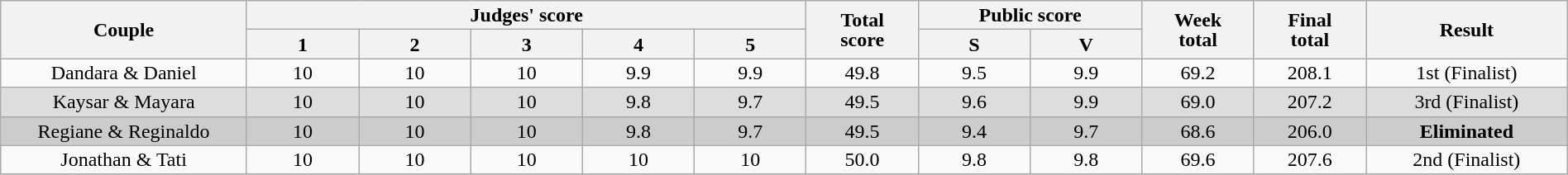<table class="wikitable" style="font-size:100%; line-height:16px; text-align:center" width="100%">
<tr>
<th rowspan=2 width="11.0%">Couple</th>
<th colspan=5 width="25.0%">Judges' score</th>
<th rowspan=2 width="05.0%">Total<br>score</th>
<th colspan=2 width="10.0%">Public score</th>
<th rowspan=2 width="05.0%">Week<br>total</th>
<th rowspan=2 width="05.0%">Final<br>total</th>
<th rowspan=2 width="09.0%">Result</th>
</tr>
<tr>
<th width="05.0%">1</th>
<th width="05.0%">2</th>
<th width="05.0%">3</th>
<th width="05.0%">4</th>
<th width="05.0%">5</th>
<th width="05.0%">S</th>
<th width="05.0%">V</th>
</tr>
<tr>
<td>Dandara & Daniel</td>
<td>10</td>
<td>10</td>
<td>10</td>
<td>9.9</td>
<td>9.9</td>
<td>49.8</td>
<td>9.5</td>
<td>9.9</td>
<td>69.2</td>
<td>208.1</td>
<td>1st (Finalist)</td>
</tr>
<tr bgcolor=DDDDDD>
<td>Kaysar & Mayara</td>
<td>10</td>
<td>10</td>
<td>10</td>
<td>9.8</td>
<td>9.7</td>
<td>49.5</td>
<td>9.6</td>
<td>9.9</td>
<td>69.0</td>
<td>207.2</td>
<td>3rd (Finalist)</td>
</tr>
<tr bgcolor=CCCCCC>
<td>Regiane & Reginaldo</td>
<td>10</td>
<td>10</td>
<td>10</td>
<td>9.8</td>
<td>9.7</td>
<td>49.5</td>
<td>9.4</td>
<td>9.7</td>
<td>68.6</td>
<td>206.0</td>
<td><strong>Eliminated</strong></td>
</tr>
<tr>
<td>Jonathan & Tati</td>
<td>10</td>
<td>10</td>
<td>10</td>
<td>10</td>
<td>10</td>
<td>50.0</td>
<td>9.8</td>
<td>9.8</td>
<td>69.6</td>
<td>207.6</td>
<td>2nd (Finalist)</td>
</tr>
<tr>
</tr>
</table>
